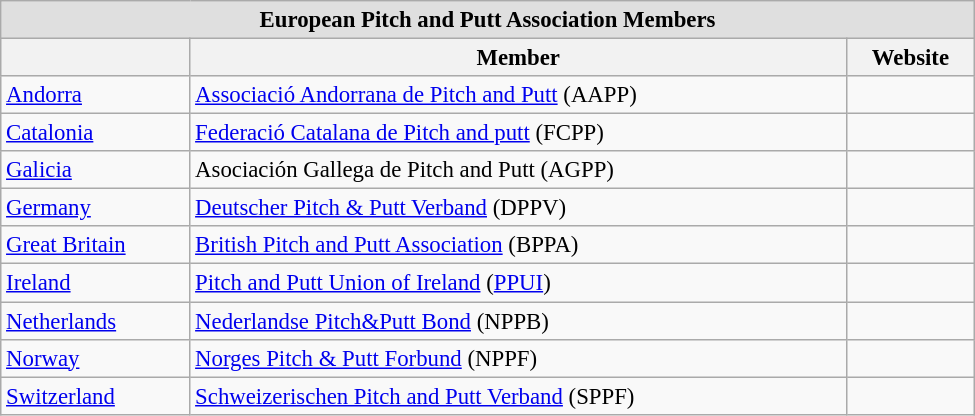<table class="wikitable" style=font-size:95% width=650>
<tr align=center style="background:#dfdfdf;">
<td colspan=3><strong>European Pitch and Putt Association Members</strong></td>
</tr>
<tr>
<th></th>
<th>Member</th>
<th>Website</th>
</tr>
<tr>
<td> <a href='#'>Andorra</a></td>
<td><a href='#'>Associació Andorrana de Pitch and Putt</a> (AAPP)</td>
<td></td>
</tr>
<tr>
<td> <a href='#'>Catalonia</a></td>
<td><a href='#'>Federació Catalana de Pitch and putt</a> (FCPP)</td>
<td> </td>
</tr>
<tr>
<td> <a href='#'>Galicia</a></td>
<td>Asociación Gallega de Pitch and Putt (AGPP)</td>
<td></td>
</tr>
<tr>
<td> <a href='#'>Germany</a></td>
<td><a href='#'>Deutscher Pitch & Putt Verband</a> (DPPV)</td>
<td></td>
</tr>
<tr>
<td> <a href='#'>Great Britain</a></td>
<td><a href='#'>British Pitch and Putt Association</a> (BPPA)</td>
<td> </td>
</tr>
<tr>
<td> <a href='#'>Ireland</a></td>
<td><a href='#'>Pitch and Putt Union of Ireland</a> (<a href='#'>PPUI</a>)</td>
<td></td>
</tr>
<tr>
<td> <a href='#'>Netherlands</a></td>
<td><a href='#'>Nederlandse Pitch&Putt Bond</a> (NPPB)</td>
<td></td>
</tr>
<tr>
<td> <a href='#'>Norway</a></td>
<td><a href='#'>Norges Pitch & Putt Forbund</a> (NPPF)</td>
<td></td>
</tr>
<tr>
<td> <a href='#'>Switzerland</a></td>
<td><a href='#'>Schweizerischen Pitch and Putt Verband</a> (SPPF)</td>
<td></td>
</tr>
</table>
